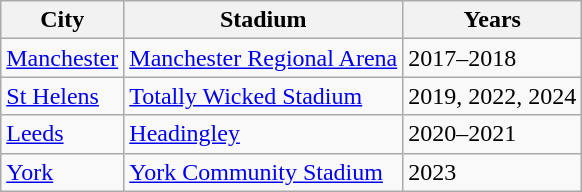<table class="wikitable" style="text-align: left;">
<tr>
<th>City</th>
<th>Stadium</th>
<th>Years</th>
</tr>
<tr>
<td align=left><a href='#'>Manchester</a></td>
<td><a href='#'>Manchester Regional Arena</a></td>
<td>2017–2018</td>
</tr>
<tr>
<td align=left><a href='#'>St Helens</a></td>
<td><a href='#'>Totally Wicked Stadium</a></td>
<td>2019, 2022, 2024</td>
</tr>
<tr>
<td align=left><a href='#'>Leeds</a></td>
<td><a href='#'>Headingley</a></td>
<td>2020–2021</td>
</tr>
<tr>
<td align=left><a href='#'>York</a></td>
<td><a href='#'>York Community Stadium</a></td>
<td>2023</td>
</tr>
</table>
